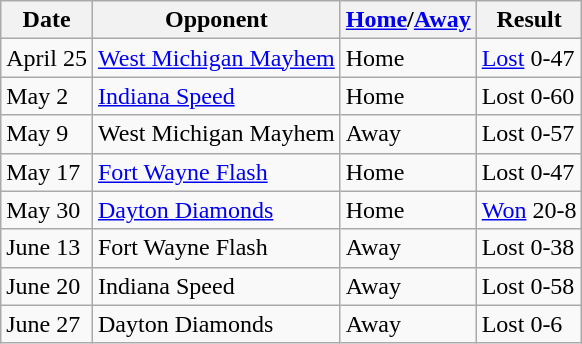<table class="wikitable">
<tr>
<th>Date</th>
<th>Opponent</th>
<th><a href='#'>Home</a>/<a href='#'>Away</a></th>
<th>Result</th>
</tr>
<tr>
<td>April 25</td>
<td><a href='#'>West Michigan Mayhem</a></td>
<td>Home</td>
<td><a href='#'>Lost</a> 0-47</td>
</tr>
<tr>
<td>May 2</td>
<td><a href='#'>Indiana Speed</a></td>
<td>Home</td>
<td>Lost 0-60</td>
</tr>
<tr>
<td>May 9</td>
<td>West Michigan Mayhem</td>
<td>Away</td>
<td>Lost 0-57</td>
</tr>
<tr>
<td>May 17</td>
<td><a href='#'>Fort Wayne Flash</a></td>
<td>Home</td>
<td>Lost 0-47</td>
</tr>
<tr>
<td>May 30</td>
<td><a href='#'>Dayton Diamonds</a></td>
<td>Home</td>
<td><a href='#'>Won</a> 20-8</td>
</tr>
<tr>
<td>June 13</td>
<td>Fort Wayne Flash</td>
<td>Away</td>
<td>Lost 0-38</td>
</tr>
<tr>
<td>June 20</td>
<td>Indiana Speed</td>
<td>Away</td>
<td>Lost 0-58</td>
</tr>
<tr>
<td>June 27</td>
<td>Dayton Diamonds</td>
<td>Away</td>
<td>Lost 0-6</td>
</tr>
</table>
